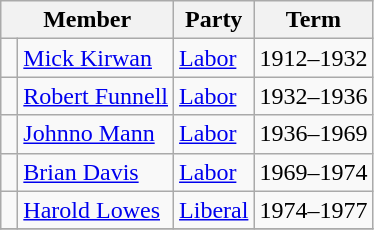<table class="wikitable">
<tr>
<th colspan="2">Member</th>
<th>Party</th>
<th>Term</th>
</tr>
<tr>
<td> </td>
<td><a href='#'>Mick Kirwan</a></td>
<td><a href='#'>Labor</a></td>
<td>1912–1932</td>
</tr>
<tr>
<td> </td>
<td><a href='#'>Robert Funnell</a></td>
<td><a href='#'>Labor</a></td>
<td>1932–1936</td>
</tr>
<tr>
<td> </td>
<td><a href='#'>Johnno Mann</a></td>
<td><a href='#'>Labor</a></td>
<td>1936–1969</td>
</tr>
<tr>
<td> </td>
<td><a href='#'>Brian Davis</a></td>
<td><a href='#'>Labor</a></td>
<td>1969–1974</td>
</tr>
<tr>
<td> </td>
<td><a href='#'>Harold Lowes</a></td>
<td><a href='#'>Liberal</a></td>
<td>1974–1977</td>
</tr>
<tr>
</tr>
</table>
